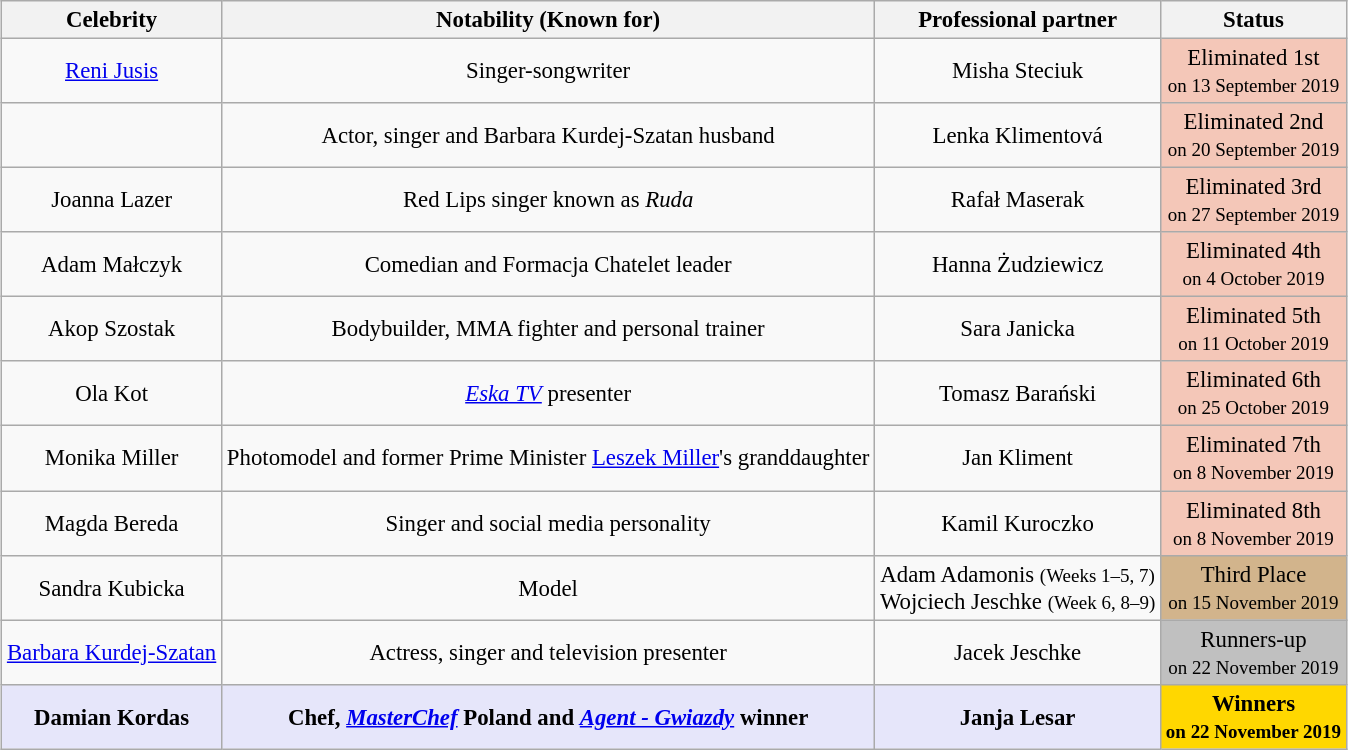<table class="wikitable sortable" style="margin:auto; text-align:center; font-size:95%;">
<tr>
<th>Celebrity</th>
<th>Notability (Known for)</th>
<th>Professional partner</th>
<th>Status</th>
</tr>
<tr>
<td><a href='#'>Reni Jusis</a></td>
<td>Singer-songwriter</td>
<td>Misha Steciuk</td>
<td style="background:#f4c7b8;">Eliminated 1st<br><small>on 13 September 2019</small></td>
</tr>
<tr>
<td></td>
<td>Actor, singer and Barbara Kurdej-Szatan husband</td>
<td>Lenka Klimentová</td>
<td style="background:#f4c7b8;">Eliminated 2nd<br><small>on 20 September 2019</small></td>
</tr>
<tr>
<td>Joanna Lazer</td>
<td>Red Lips singer known as <em>Ruda</em></td>
<td>Rafał Maserak</td>
<td style="background:#f4c7b8;">Eliminated 3rd<br><small>on 27 September 2019</small></td>
</tr>
<tr>
<td>Adam Małczyk</td>
<td>Comedian and Formacja Chatelet leader</td>
<td>Hanna Żudziewicz</td>
<td style="background:#f4c7b8;">Eliminated 4th<br><small>on 4 October 2019</small></td>
</tr>
<tr>
<td>Akop Szostak</td>
<td>Bodybuilder, MMA fighter and personal trainer</td>
<td>Sara Janicka</td>
<td style="background:#f4c7b8;">Eliminated 5th<br><small>on 11 October 2019</small></td>
</tr>
<tr>
<td>Ola Kot</td>
<td><em><a href='#'>Eska TV</a></em> presenter</td>
<td>Tomasz Barański</td>
<td style="background:#f4c7b8;">Eliminated 6th<br><small>on 25 October 2019</small></td>
</tr>
<tr>
<td>Monika Miller</td>
<td>Photomodel and former Prime Minister <a href='#'>Leszek Miller</a>'s granddaughter</td>
<td>Jan Kliment</td>
<td style="background:#f4c7b8;">Eliminated 7th<br><small>on 8 November 2019</small></td>
</tr>
<tr>
<td>Magda Bereda</td>
<td>Singer and social media personality</td>
<td>Kamil Kuroczko</td>
<td style="background:#f4c7b8;">Eliminated 8th<br><small>on 8 November 2019</small></td>
</tr>
<tr>
<td>Sandra Kubicka</td>
<td>Model</td>
<td>Adam Adamonis <small>(Weeks 1–5, 7)</small><br>Wojciech Jeschke <small>(Week 6, 8–9)</small></td>
<td style="background:tan;">Third Place<br><small>on 15 November 2019</small></td>
</tr>
<tr>
<td><a href='#'>Barbara Kurdej-Szatan</a></td>
<td>Actress, singer and television presenter</td>
<td>Jacek Jeschke</td>
<td style="background:silver">Runners-up<br><small>on 22 November 2019</small></td>
</tr>
<tr>
<td style="background:lavender;"><strong>Damian Kordas</strong></td>
<td style="background:lavender;"><strong>Chef, <em><a href='#'>MasterChef</a></em> Poland and <em><a href='#'>Agent - Gwiazdy</a></em> winner</strong></td>
<td style="background:lavender;"><strong>Janja Lesar</strong></td>
<td style="background:gold"><strong>Winners<br><small>on 22 November 2019</small></strong></td>
</tr>
</table>
